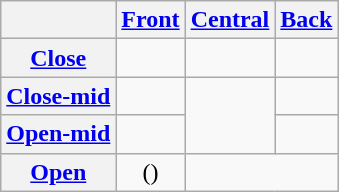<table class="wikitable" style="text-align:center;">
<tr>
<th></th>
<th><a href='#'>Front</a></th>
<th><a href='#'>Central</a></th>
<th><a href='#'>Back</a></th>
</tr>
<tr>
<th><a href='#'>Close</a></th>
<td></td>
<td></td>
<td colspan="2"></td>
</tr>
<tr>
<th><a href='#'>Close-mid</a></th>
<td></td>
<td rowspan="2" valign="center"></td>
<td></td>
</tr>
<tr>
<th><a href='#'>Open-mid</a></th>
<td></td>
<td></td>
</tr>
<tr>
<th><a href='#'>Open</a></th>
<td>()</td>
<td colspan="2" align="center"></td>
</tr>
</table>
